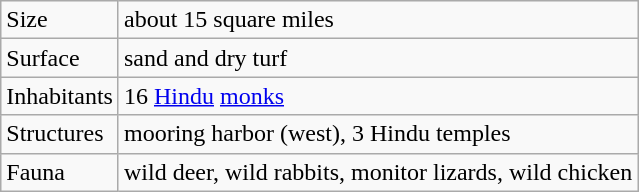<table class="wikitable">
<tr>
<td>Size</td>
<td>about 15 square miles</td>
</tr>
<tr>
<td>Surface</td>
<td>sand and dry turf</td>
</tr>
<tr>
<td>Inhabitants</td>
<td>16 <a href='#'>Hindu</a> <a href='#'>monks</a></td>
</tr>
<tr>
<td>Structures</td>
<td>mooring harbor (west), 3 Hindu temples</td>
</tr>
<tr>
<td>Fauna</td>
<td>wild deer, wild rabbits, monitor lizards, wild chicken</td>
</tr>
</table>
